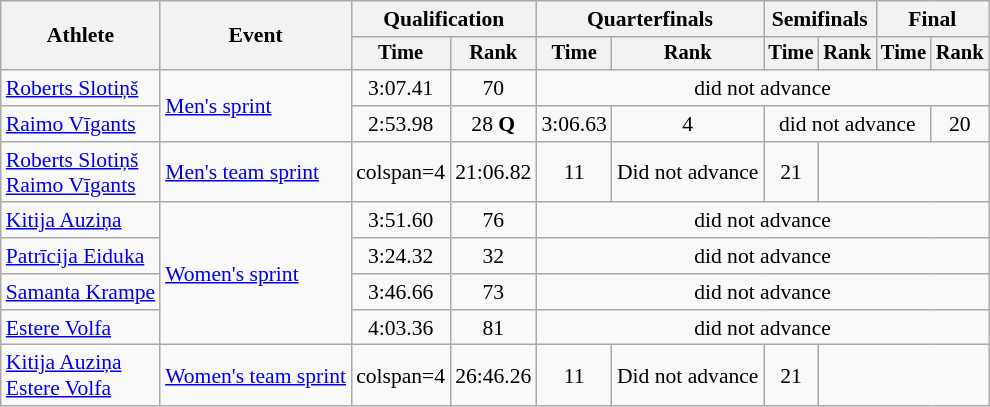<table class=wikitable style="text-align:center; font-size:90%">
<tr>
<th rowspan=2>Athlete</th>
<th rowspan=2>Event</th>
<th colspan=2>Qualification</th>
<th colspan=2>Quarterfinals</th>
<th colspan=2>Semifinals</th>
<th colspan=2>Final</th>
</tr>
<tr style="font-size:95%">
<th>Time</th>
<th>Rank</th>
<th>Time</th>
<th>Rank</th>
<th>Time</th>
<th>Rank</th>
<th>Time</th>
<th>Rank</th>
</tr>
<tr>
<td align=left><a href='#'>Roberts Slotiņš</a></td>
<td align=left rowspan=2><a href='#'>Men's sprint</a></td>
<td>3:07.41</td>
<td>70</td>
<td colspan=6>did not advance</td>
</tr>
<tr>
<td align=left><a href='#'>Raimo Vīgants</a></td>
<td>2:53.98</td>
<td>28 <strong>Q</strong></td>
<td>3:06.63</td>
<td>4</td>
<td colspan=3>did not advance</td>
<td>20</td>
</tr>
<tr>
<td align=left><a href='#'>Roberts Slotiņš</a><br><a href='#'>Raimo Vīgants</a></td>
<td align=left><a href='#'>Men's team sprint</a></td>
<td>colspan=4 </td>
<td>21:06.82</td>
<td>11</td>
<td>Did not advance</td>
<td>21</td>
</tr>
<tr>
<td align=left><a href='#'>Kitija Auziņa</a></td>
<td align=left rowspan=4><a href='#'>Women's sprint</a></td>
<td>3:51.60</td>
<td>76</td>
<td colspan=6>did not advance</td>
</tr>
<tr>
<td align=left><a href='#'>Patrīcija Eiduka</a></td>
<td>3:24.32</td>
<td>32</td>
<td colspan=6>did not advance</td>
</tr>
<tr>
<td align=left><a href='#'>Samanta Krampe</a></td>
<td>3:46.66</td>
<td>73</td>
<td colspan=6>did not advance</td>
</tr>
<tr>
<td align=left><a href='#'>Estere Volfa</a></td>
<td>4:03.36</td>
<td>81</td>
<td colspan=6>did not advance</td>
</tr>
<tr>
<td align=left><a href='#'>Kitija Auziņa</a><br><a href='#'>Estere Volfa</a></td>
<td align=left><a href='#'>Women's team sprint</a></td>
<td>colspan=4 </td>
<td>26:46.26</td>
<td>11</td>
<td>Did not advance</td>
<td>21</td>
</tr>
</table>
